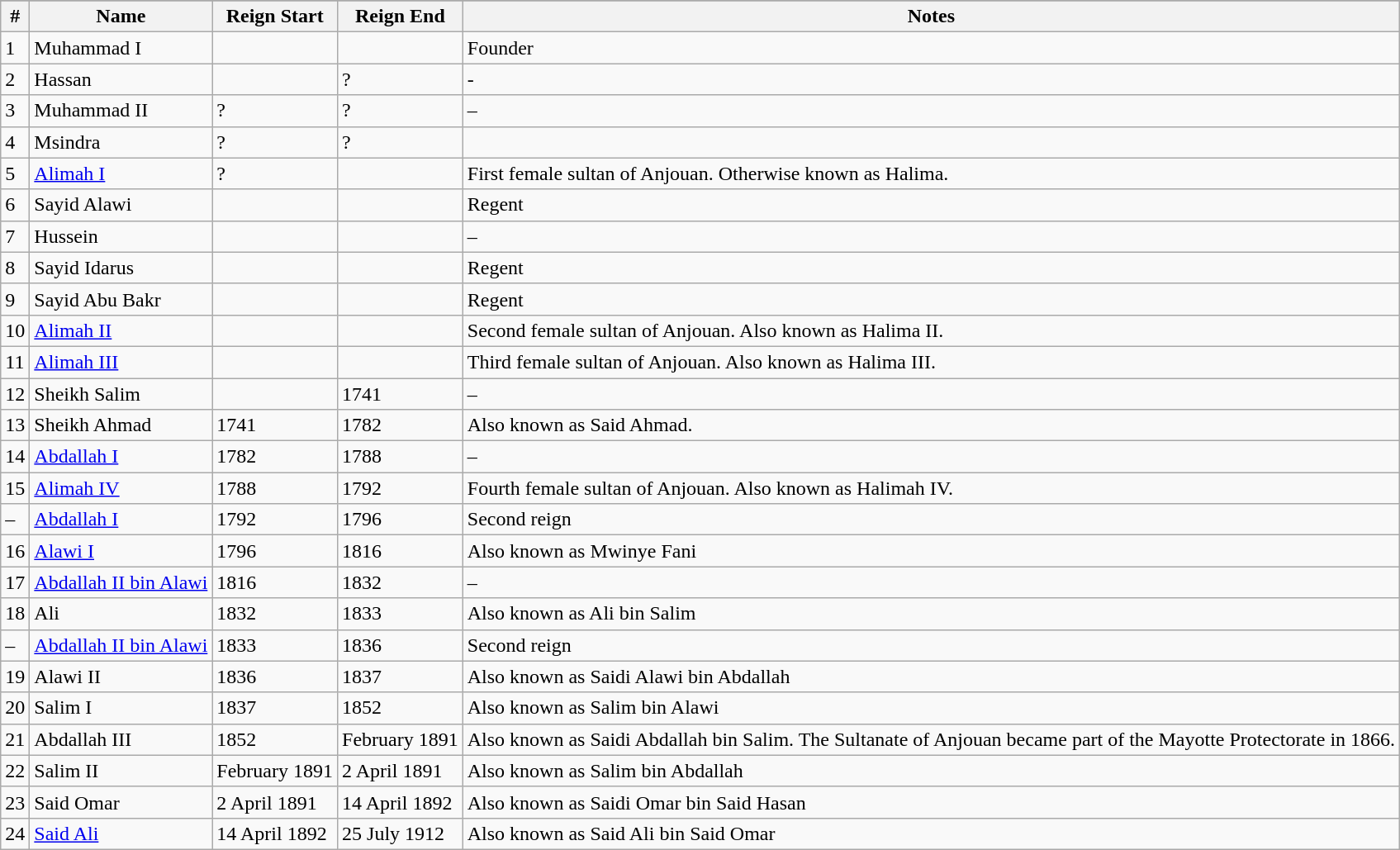<table class="wikitable">
<tr style="background:#cccccc">
</tr>
<tr>
<th>#</th>
<th>Name</th>
<th>Reign Start</th>
<th>Reign End</th>
<th>Notes</th>
</tr>
<tr>
<td>1</td>
<td>Muhammad I</td>
<td></td>
<td></td>
<td>Founder</td>
</tr>
<tr>
<td>2</td>
<td>Hassan</td>
<td></td>
<td>?</td>
<td>-</td>
</tr>
<tr>
<td>3</td>
<td>Muhammad II</td>
<td>?</td>
<td>?</td>
<td>–</td>
</tr>
<tr>
<td>4</td>
<td>Msindra</td>
<td>?</td>
<td>?</td>
</tr>
<tr>
<td>5</td>
<td><a href='#'>Alimah I</a></td>
<td>?</td>
<td></td>
<td>First female sultan of Anjouan. Otherwise known as Halima.</td>
</tr>
<tr>
<td>6</td>
<td>Sayid Alawi</td>
<td></td>
<td></td>
<td>Regent</td>
</tr>
<tr>
<td>7</td>
<td>Hussein</td>
<td></td>
<td></td>
<td>–</td>
</tr>
<tr>
<td>8</td>
<td>Sayid Idarus</td>
<td></td>
<td></td>
<td>Regent</td>
</tr>
<tr>
<td>9</td>
<td>Sayid Abu Bakr</td>
<td></td>
<td></td>
<td>Regent</td>
</tr>
<tr>
<td>10</td>
<td><a href='#'>Alimah II</a></td>
<td></td>
<td></td>
<td>Second female sultan of Anjouan. Also known as Halima II.</td>
</tr>
<tr>
<td>11</td>
<td><a href='#'>Alimah III</a></td>
<td></td>
<td></td>
<td>Third female sultan of Anjouan. Also known as Halima III.</td>
</tr>
<tr>
<td>12</td>
<td>Sheikh Salim</td>
<td></td>
<td>1741</td>
<td>–</td>
</tr>
<tr>
<td>13</td>
<td>Sheikh Ahmad</td>
<td>1741</td>
<td>1782</td>
<td>Also known as Said Ahmad.</td>
</tr>
<tr>
<td>14</td>
<td><a href='#'>Abdallah I</a></td>
<td>1782</td>
<td>1788</td>
<td>–</td>
</tr>
<tr>
<td>15</td>
<td><a href='#'>Alimah IV</a></td>
<td>1788</td>
<td>1792</td>
<td>Fourth female sultan of Anjouan. Also known as Halimah IV.</td>
</tr>
<tr>
<td>–</td>
<td><a href='#'>Abdallah I</a></td>
<td>1792</td>
<td>1796</td>
<td>Second reign</td>
</tr>
<tr>
<td>16</td>
<td><a href='#'>Alawi I</a></td>
<td>1796</td>
<td>1816</td>
<td>Also known as Mwinye Fani</td>
</tr>
<tr>
<td>17</td>
<td><a href='#'>Abdallah II bin Alawi</a></td>
<td>1816</td>
<td>1832</td>
<td>–</td>
</tr>
<tr>
<td>18</td>
<td>Ali</td>
<td>1832</td>
<td>1833</td>
<td>Also known as Ali bin Salim</td>
</tr>
<tr>
<td>–</td>
<td><a href='#'>Abdallah II bin Alawi</a></td>
<td>1833</td>
<td>1836</td>
<td>Second reign</td>
</tr>
<tr>
<td>19</td>
<td>Alawi II</td>
<td>1836</td>
<td>1837</td>
<td>Also known as Saidi Alawi bin Abdallah</td>
</tr>
<tr>
<td>20</td>
<td>Salim I</td>
<td>1837</td>
<td>1852</td>
<td>Also known as Salim bin Alawi</td>
</tr>
<tr>
<td>21</td>
<td>Abdallah III</td>
<td>1852</td>
<td>February 1891</td>
<td>Also known as Saidi Abdallah bin Salim. The Sultanate of Anjouan became part of the Mayotte Protectorate in 1866.</td>
</tr>
<tr>
<td>22</td>
<td>Salim II</td>
<td>February 1891</td>
<td>2 April 1891</td>
<td>Also known as Salim bin Abdallah</td>
</tr>
<tr>
<td>23</td>
<td>Said Omar</td>
<td>2 April 1891</td>
<td>14 April 1892</td>
<td>Also known as Saidi Omar bin Said Hasan</td>
</tr>
<tr>
<td>24</td>
<td><a href='#'>Said Ali</a></td>
<td>14 April 1892</td>
<td>25 July 1912</td>
<td>Also known as Said Ali bin Said Omar</td>
</tr>
</table>
